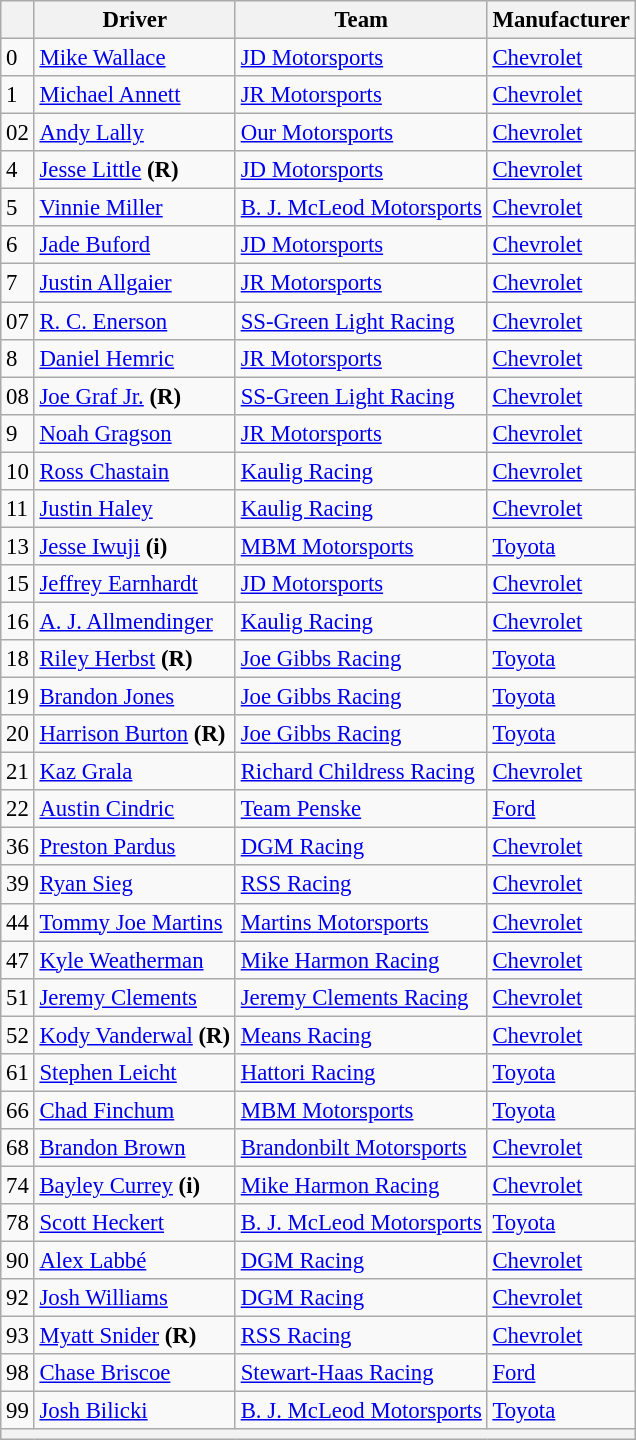<table class="wikitable" style="font-size:95%">
<tr>
<th></th>
<th>Driver</th>
<th>Team</th>
<th>Manufacturer</th>
</tr>
<tr>
<td>0</td>
<td><a href='#'>Mike Wallace</a></td>
<td><a href='#'>JD Motorsports</a></td>
<td><a href='#'>Chevrolet</a></td>
</tr>
<tr>
<td>1</td>
<td><a href='#'>Michael Annett</a></td>
<td><a href='#'>JR Motorsports</a></td>
<td><a href='#'>Chevrolet</a></td>
</tr>
<tr>
<td>02</td>
<td><a href='#'>Andy Lally</a></td>
<td><a href='#'>Our Motorsports</a></td>
<td><a href='#'>Chevrolet</a></td>
</tr>
<tr>
<td>4</td>
<td><a href='#'>Jesse Little</a> <strong>(R)</strong></td>
<td><a href='#'>JD Motorsports</a></td>
<td><a href='#'>Chevrolet</a></td>
</tr>
<tr>
<td>5</td>
<td><a href='#'>Vinnie Miller</a></td>
<td><a href='#'>B. J. McLeod Motorsports</a></td>
<td><a href='#'>Chevrolet</a></td>
</tr>
<tr>
<td>6</td>
<td><a href='#'>Jade Buford</a></td>
<td><a href='#'>JD Motorsports</a></td>
<td><a href='#'>Chevrolet</a></td>
</tr>
<tr>
<td>7</td>
<td><a href='#'>Justin Allgaier</a></td>
<td><a href='#'>JR Motorsports</a></td>
<td><a href='#'>Chevrolet</a></td>
</tr>
<tr>
<td>07</td>
<td><a href='#'>R. C. Enerson</a></td>
<td><a href='#'>SS-Green Light Racing</a></td>
<td><a href='#'>Chevrolet</a></td>
</tr>
<tr>
<td>8</td>
<td><a href='#'>Daniel Hemric</a></td>
<td><a href='#'>JR Motorsports</a></td>
<td><a href='#'>Chevrolet</a></td>
</tr>
<tr>
<td>08</td>
<td><a href='#'>Joe Graf Jr.</a> <strong>(R)</strong></td>
<td><a href='#'>SS-Green Light Racing</a></td>
<td><a href='#'>Chevrolet</a></td>
</tr>
<tr>
<td>9</td>
<td><a href='#'>Noah Gragson</a></td>
<td><a href='#'>JR Motorsports</a></td>
<td><a href='#'>Chevrolet</a></td>
</tr>
<tr>
<td>10</td>
<td><a href='#'>Ross Chastain</a></td>
<td><a href='#'>Kaulig Racing</a></td>
<td><a href='#'>Chevrolet</a></td>
</tr>
<tr>
<td>11</td>
<td><a href='#'>Justin Haley</a></td>
<td><a href='#'>Kaulig Racing</a></td>
<td><a href='#'>Chevrolet</a></td>
</tr>
<tr>
<td>13</td>
<td><a href='#'>Jesse Iwuji</a> <strong>(i)</strong></td>
<td><a href='#'>MBM Motorsports</a></td>
<td><a href='#'>Toyota</a></td>
</tr>
<tr>
<td>15</td>
<td><a href='#'>Jeffrey Earnhardt</a></td>
<td><a href='#'>JD Motorsports</a></td>
<td><a href='#'>Chevrolet</a></td>
</tr>
<tr>
<td>16</td>
<td><a href='#'>A. J. Allmendinger</a></td>
<td><a href='#'>Kaulig Racing</a></td>
<td><a href='#'>Chevrolet</a></td>
</tr>
<tr>
<td>18</td>
<td><a href='#'>Riley Herbst</a> <strong>(R)</strong></td>
<td><a href='#'>Joe Gibbs Racing</a></td>
<td><a href='#'>Toyota</a></td>
</tr>
<tr>
<td>19</td>
<td><a href='#'>Brandon Jones</a></td>
<td><a href='#'>Joe Gibbs Racing</a></td>
<td><a href='#'>Toyota</a></td>
</tr>
<tr>
<td>20</td>
<td><a href='#'>Harrison Burton</a> <strong>(R)</strong></td>
<td><a href='#'>Joe Gibbs Racing</a></td>
<td><a href='#'>Toyota</a></td>
</tr>
<tr>
<td>21</td>
<td><a href='#'>Kaz Grala</a></td>
<td><a href='#'>Richard Childress Racing</a></td>
<td><a href='#'>Chevrolet</a></td>
</tr>
<tr>
<td>22</td>
<td><a href='#'>Austin Cindric</a></td>
<td><a href='#'>Team Penske</a></td>
<td><a href='#'>Ford</a></td>
</tr>
<tr>
<td>36</td>
<td><a href='#'>Preston Pardus</a></td>
<td><a href='#'>DGM Racing</a></td>
<td><a href='#'>Chevrolet</a></td>
</tr>
<tr>
<td>39</td>
<td><a href='#'>Ryan Sieg</a></td>
<td><a href='#'>RSS Racing</a></td>
<td><a href='#'>Chevrolet</a></td>
</tr>
<tr>
<td>44</td>
<td><a href='#'>Tommy Joe Martins</a></td>
<td><a href='#'>Martins Motorsports</a></td>
<td><a href='#'>Chevrolet</a></td>
</tr>
<tr>
<td>47</td>
<td><a href='#'>Kyle Weatherman</a></td>
<td><a href='#'>Mike Harmon Racing</a></td>
<td><a href='#'>Chevrolet</a></td>
</tr>
<tr>
<td>51</td>
<td><a href='#'>Jeremy Clements</a></td>
<td><a href='#'>Jeremy Clements Racing</a></td>
<td><a href='#'>Chevrolet</a></td>
</tr>
<tr>
<td>52</td>
<td><a href='#'>Kody Vanderwal</a> <strong>(R)</strong></td>
<td><a href='#'>Means Racing</a></td>
<td><a href='#'>Chevrolet</a></td>
</tr>
<tr>
<td>61</td>
<td><a href='#'>Stephen Leicht</a></td>
<td><a href='#'>Hattori Racing</a></td>
<td><a href='#'>Toyota</a></td>
</tr>
<tr>
<td>66</td>
<td><a href='#'>Chad Finchum</a></td>
<td><a href='#'>MBM Motorsports</a></td>
<td><a href='#'>Toyota</a></td>
</tr>
<tr>
<td>68</td>
<td><a href='#'>Brandon Brown</a></td>
<td><a href='#'>Brandonbilt Motorsports</a></td>
<td><a href='#'>Chevrolet</a></td>
</tr>
<tr>
<td>74</td>
<td><a href='#'>Bayley Currey</a> <strong>(i)</strong></td>
<td><a href='#'>Mike Harmon Racing</a></td>
<td><a href='#'>Chevrolet</a></td>
</tr>
<tr>
<td>78</td>
<td><a href='#'>Scott Heckert</a></td>
<td><a href='#'>B. J. McLeod Motorsports</a></td>
<td><a href='#'>Toyota</a></td>
</tr>
<tr>
<td>90</td>
<td><a href='#'>Alex Labbé</a></td>
<td><a href='#'>DGM Racing</a></td>
<td><a href='#'>Chevrolet</a></td>
</tr>
<tr>
<td>92</td>
<td><a href='#'>Josh Williams</a></td>
<td><a href='#'>DGM Racing</a></td>
<td><a href='#'>Chevrolet</a></td>
</tr>
<tr>
<td>93</td>
<td><a href='#'>Myatt Snider</a> <strong>(R)</strong></td>
<td><a href='#'>RSS Racing</a></td>
<td><a href='#'>Chevrolet</a></td>
</tr>
<tr>
<td>98</td>
<td><a href='#'>Chase Briscoe</a></td>
<td><a href='#'>Stewart-Haas Racing</a></td>
<td><a href='#'>Ford</a></td>
</tr>
<tr>
<td>99</td>
<td><a href='#'>Josh Bilicki</a></td>
<td><a href='#'>B. J. McLeod Motorsports</a></td>
<td><a href='#'>Toyota</a></td>
</tr>
<tr>
<th colspan="4"></th>
</tr>
</table>
